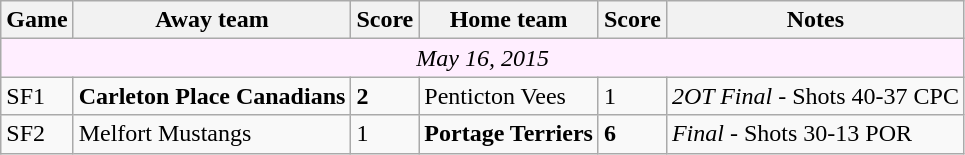<table class="wikitable">
<tr>
<th>Game</th>
<th>Away team</th>
<th>Score</th>
<th>Home team</th>
<th>Score</th>
<th>Notes</th>
</tr>
<tr style="text-align:center; background:#fef;">
<td colspan="11"><em>May 16, 2015</em></td>
</tr>
<tr>
<td>SF1</td>
<td><strong>Carleton Place Canadians</strong></td>
<td><strong>2</strong></td>
<td>Penticton Vees</td>
<td>1</td>
<td><em>2OT Final</em> - Shots 40-37 CPC</td>
</tr>
<tr>
<td>SF2</td>
<td>Melfort Mustangs</td>
<td>1</td>
<td><strong>Portage Terriers</strong></td>
<td><strong>6</strong></td>
<td><em>Final</em> - Shots 30-13 POR</td>
</tr>
</table>
